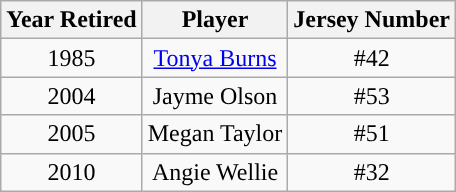<table class="wikitable" style="text-align: center">
<tr align=center>
<th>Year Retired</th>
<th>Player</th>
<th>Jersey Number</th>
</tr>
<tr>
<td>1985</td>
<td><a href='#'>Tonya Burns</a></td>
<td>#42</td>
</tr>
<tr>
<td>2004</td>
<td>Jayme Olson</td>
<td>#53</td>
</tr>
<tr>
<td>2005</td>
<td>Megan Taylor</td>
<td>#51</td>
</tr>
<tr>
<td>2010</td>
<td>Angie Wellie</td>
<td>#32</td>
</tr>
</table>
